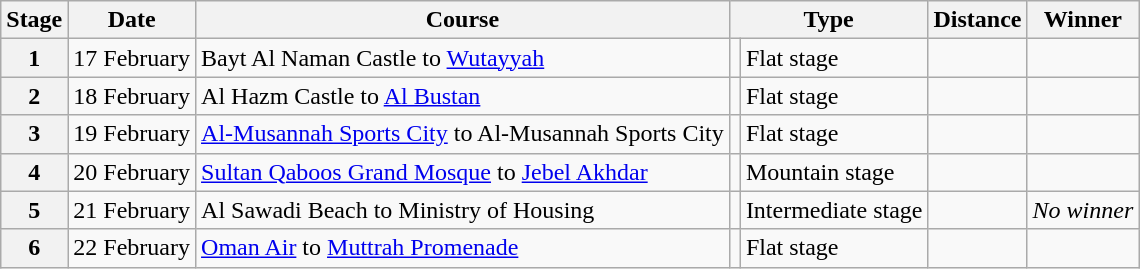<table class="wikitable">
<tr>
<th>Stage</th>
<th>Date</th>
<th>Course</th>
<th colspan=2>Type</th>
<th>Distance</th>
<th>Winner</th>
</tr>
<tr>
<th scope=row>1</th>
<td>17 February</td>
<td>Bayt Al Naman Castle to <a href='#'>Wutayyah</a></td>
<td></td>
<td>Flat stage</td>
<td></td>
<td></td>
</tr>
<tr>
<th scope=row>2</th>
<td>18 February</td>
<td>Al Hazm Castle to <a href='#'>Al Bustan</a></td>
<td></td>
<td>Flat stage</td>
<td></td>
<td></td>
</tr>
<tr>
<th scope=row>3</th>
<td>19 February</td>
<td><a href='#'>Al-Musannah Sports City</a> to Al-Musannah Sports City</td>
<td></td>
<td>Flat stage</td>
<td></td>
<td></td>
</tr>
<tr>
<th scope=row>4</th>
<td>20 February</td>
<td><a href='#'>Sultan Qaboos Grand Mosque</a> to <a href='#'>Jebel Akhdar</a></td>
<td></td>
<td>Mountain stage</td>
<td></td>
<td></td>
</tr>
<tr>
<th scope=row>5</th>
<td>21 February</td>
<td>Al Sawadi Beach to Ministry of Housing</td>
<td></td>
<td>Intermediate stage</td>
<td></td>
<td><em>No winner</em></td>
</tr>
<tr>
<th scope=row>6</th>
<td>22 February</td>
<td><a href='#'>Oman Air</a> to <a href='#'>Muttrah Promenade</a></td>
<td></td>
<td>Flat stage</td>
<td></td>
<td></td>
</tr>
</table>
